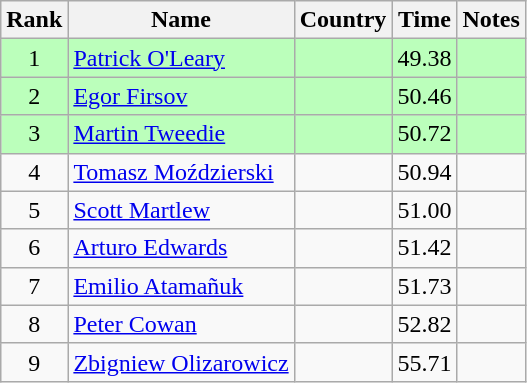<table class="wikitable" style="text-align:center">
<tr>
<th>Rank</th>
<th>Name</th>
<th>Country</th>
<th>Time</th>
<th>Notes</th>
</tr>
<tr bgcolor=bbffbb>
<td>1</td>
<td align="left"><a href='#'>Patrick O'Leary</a></td>
<td align="left"></td>
<td>49.38</td>
<td></td>
</tr>
<tr bgcolor=bbffbb>
<td>2</td>
<td align="left"><a href='#'>Egor Firsov</a></td>
<td align="left"></td>
<td>50.46</td>
<td></td>
</tr>
<tr bgcolor=bbffbb>
<td>3</td>
<td align="left"><a href='#'>Martin Tweedie</a></td>
<td align="left"></td>
<td>50.72</td>
<td></td>
</tr>
<tr>
<td>4</td>
<td align="left"><a href='#'>Tomasz Moździerski</a></td>
<td align="left"></td>
<td>50.94</td>
<td></td>
</tr>
<tr>
<td>5</td>
<td align="left"><a href='#'>Scott Martlew</a></td>
<td align="left"></td>
<td>51.00</td>
<td></td>
</tr>
<tr>
<td>6</td>
<td align="left"><a href='#'>Arturo Edwards</a></td>
<td align="left"></td>
<td>51.42</td>
<td></td>
</tr>
<tr>
<td>7</td>
<td align="left"><a href='#'>Emilio Atamañuk</a></td>
<td align="left"></td>
<td>51.73</td>
<td></td>
</tr>
<tr>
<td>8</td>
<td align="left"><a href='#'>Peter Cowan</a></td>
<td align="left"></td>
<td>52.82</td>
<td></td>
</tr>
<tr>
<td>9</td>
<td align="left"><a href='#'>Zbigniew Olizarowicz</a></td>
<td align="left"></td>
<td>55.71</td>
<td></td>
</tr>
</table>
